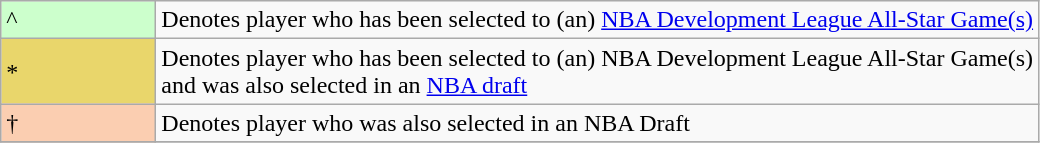<table class="wikitable">
<tr>
<td style="background-color:#CCFFCC; width:6em">^</td>
<td>Denotes player who has been selected to (an) <a href='#'>NBA Development League All-Star Game(s)</a></td>
</tr>
<tr>
<td style="background-color:#E9D66B; width=6em">*</td>
<td>Denotes player who has been selected to (an) NBA Development League All-Star Game(s)<br> and was also selected in an <a href='#'>NBA draft</a></td>
</tr>
<tr>
<td style="background-color:#FBCEB1; width:6em">†</td>
<td>Denotes player who was also selected in an NBA Draft</td>
</tr>
<tr>
</tr>
</table>
